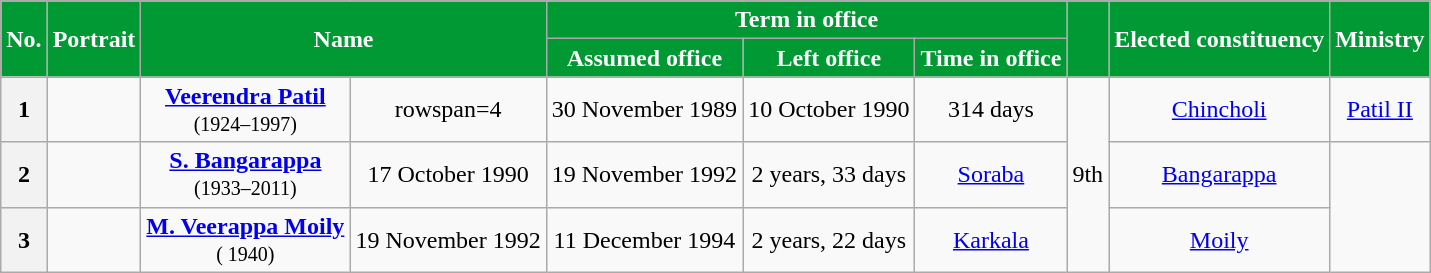<table class="wikitable sortable" style="text-align:center;">
<tr>
<th rowspan=2 style="background-color:#009933;color:white">No.</th>
<th rowspan=2 style="background-color:#009933;color:white">Portrait</th>
<th rowspan=2 colspan=2 style="background-color:#009933;color:white">Name<br></th>
<th colspan=3 style="background-color:#009933;color:white">Term in office</th>
<th rowspan=2 style="background-color:#009933;color:white"><a href='#'></a><br></th>
<th rowspan=2 style="background-color:#009933;color:white">Elected constituency</th>
<th rowspan=2 style="background-color:#009933;color:white">Ministry</th>
</tr>
<tr>
<th style="background-color:#009933;color:white">Assumed office</th>
<th style="background-color:#009933;color:white">Left office</th>
<th style="background-color:#009933;color:white">Time in office</th>
</tr>
<tr>
<th>1</th>
<td></td>
<td><strong><a href='#'>Veerendra Patil</a></strong><br><small>(1924–1997)</small></td>
<td>rowspan=4 </td>
<td>30 November 1989</td>
<td>10 October 1990</td>
<td>314 days</td>
<td rowspan=3>9th<br></td>
<td><a href='#'>Chincholi</a></td>
<td><a href='#'>Patil II</a></td>
</tr>
<tr>
<th>2</th>
<td></td>
<td><strong><a href='#'>S. Bangarappa</a></strong><br><small>(1933–2011)</small></td>
<td>17 October 1990</td>
<td>19 November 1992</td>
<td>2 years, 33 days</td>
<td><a href='#'>Soraba</a></td>
<td><a href='#'>Bangarappa</a></td>
</tr>
<tr>
<th>3</th>
<td></td>
<td><strong><a href='#'>M. Veerappa Moily</a></strong><br><small>( 1940)</small></td>
<td>19 November 1992</td>
<td>11 December 1994</td>
<td>2 years, 22 days</td>
<td><a href='#'>Karkala</a></td>
<td><a href='#'>Moily</a></td>
</tr>
</table>
